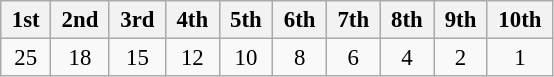<table class="wikitable" style="font-size:95%; text-align:center">
<tr>
<th> 1st </th>
<th> 2nd </th>
<th> 3rd </th>
<th> 4th </th>
<th> 5th </th>
<th> 6th </th>
<th> 7th </th>
<th> 8th </th>
<th> 9th </th>
<th> 10th </th>
</tr>
<tr>
<td>25</td>
<td>18</td>
<td>15</td>
<td>12</td>
<td>10</td>
<td>8</td>
<td>6</td>
<td>4</td>
<td>2</td>
<td>1</td>
</tr>
</table>
